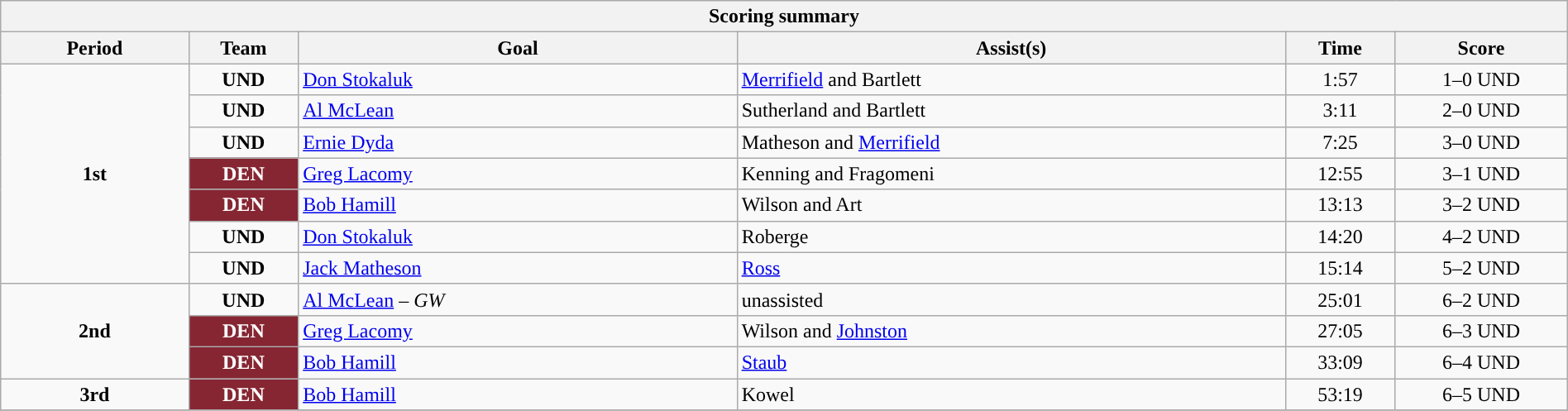<table style="width:100%;" class="wikitable">
<tr>
<th colspan=6>Scoring summary</th>
</tr>
<tr>
<th style="width:12%;">Period</th>
<th style="width:7%;">Team</th>
<th style="width:28%;">Goal</th>
<th style="width:35%;">Assist(s)</th>
<th style="width:7%;">Time</th>
<th style="width:11%;">Score</th>
</tr>
<tr>
<td style="text-align:center;" rowspan="7"><strong>1st</strong></td>
<td align=center><strong>UND</strong></td>
<td><a href='#'>Don Stokaluk</a></td>
<td><a href='#'>Merrifield</a> and Bartlett</td>
<td align=center>1:57</td>
<td align=center>1–0 UND</td>
</tr>
<tr>
<td align=center><strong>UND</strong></td>
<td><a href='#'>Al McLean</a></td>
<td>Sutherland and Bartlett</td>
<td align=center>3:11</td>
<td align=center>2–0 UND</td>
</tr>
<tr>
<td align=center><strong>UND</strong></td>
<td><a href='#'>Ernie Dyda</a></td>
<td>Matheson and <a href='#'>Merrifield</a></td>
<td align=center>7:25</td>
<td align=center>3–0 UND</td>
</tr>
<tr>
<td align=center style="color:white; background:#862633; "><strong>DEN</strong></td>
<td><a href='#'>Greg Lacomy</a></td>
<td>Kenning and Fragomeni</td>
<td align=center>12:55</td>
<td align=center>3–1 UND</td>
</tr>
<tr>
<td align=center style="color:white; background:#862633; "><strong>DEN</strong></td>
<td><a href='#'>Bob Hamill</a></td>
<td>Wilson and Art</td>
<td align=center>13:13</td>
<td align=center>3–2 UND</td>
</tr>
<tr>
<td align=center><strong>UND</strong></td>
<td><a href='#'>Don Stokaluk</a></td>
<td>Roberge</td>
<td align=center>14:20</td>
<td align=center>4–2 UND</td>
</tr>
<tr>
<td align=center><strong>UND</strong></td>
<td><a href='#'>Jack Matheson</a></td>
<td><a href='#'>Ross</a></td>
<td align=center>15:14</td>
<td align=center>5–2 UND</td>
</tr>
<tr>
<td style="text-align:center;" rowspan="3"><strong>2nd</strong></td>
<td align=center><strong>UND</strong></td>
<td><a href='#'>Al McLean</a> – <em>GW</em></td>
<td>unassisted</td>
<td align=center>25:01</td>
<td align=center>6–2 UND</td>
</tr>
<tr>
<td align=center style="color:white; background:#862633; "><strong>DEN</strong></td>
<td><a href='#'>Greg Lacomy</a></td>
<td>Wilson and <a href='#'>Johnston</a></td>
<td align=center>27:05</td>
<td align=center>6–3 UND</td>
</tr>
<tr>
<td align=center style="color:white; background:#862633; "><strong>DEN</strong></td>
<td><a href='#'>Bob Hamill</a></td>
<td><a href='#'>Staub</a></td>
<td align=center>33:09</td>
<td align=center>6–4 UND</td>
</tr>
<tr>
<td style="text-align:center;" rowspan="1"><strong>3rd</strong></td>
<td align=center style="color:white; background:#862633; "><strong>DEN</strong></td>
<td><a href='#'>Bob Hamill</a></td>
<td>Kowel</td>
<td align=center>53:19</td>
<td align=center>6–5 UND</td>
</tr>
<tr>
</tr>
</table>
